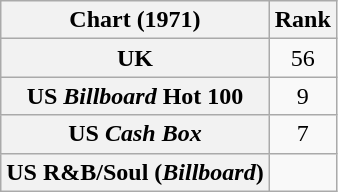<table class="wikitable sortable plainrowheaders">
<tr>
<th scope="col">Chart (1971)</th>
<th scope="col">Rank</th>
</tr>
<tr>
<th scope="row">UK</th>
<td style="text-align:center;">56</td>
</tr>
<tr>
<th scope="row">US <em>Billboard</em> Hot 100</th>
<td style="text-align:center;">9</td>
</tr>
<tr>
<th scope="row">US <em>Cash Box</em></th>
<td style="text-align:center;">7</td>
</tr>
<tr>
<th scope="row">US R&B/Soul (<em>Billboard</em>)</th>
<td></td>
</tr>
</table>
